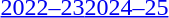<table id=toc class=toc summary=Contents>
<tr>
<th></th>
</tr>
<tr>
<td align=center><br><a href='#'></a><a href='#'>2022–23</a><a href='#'></a><a href='#'>2024–25</a></td>
</tr>
</table>
